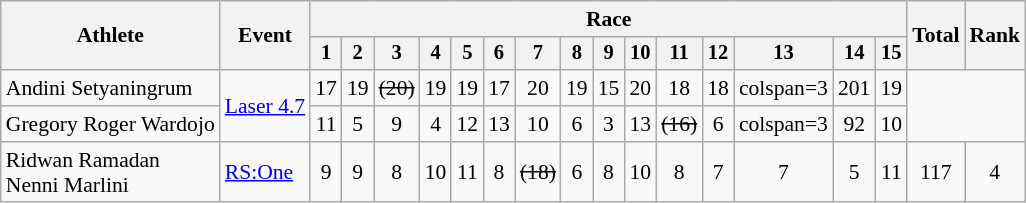<table class=wikitable style=font-size:90%;text-align:center>
<tr>
<th rowspan="2">Athlete</th>
<th rowspan="2">Event</th>
<th colspan=15>Race</th>
<th rowspan=2>Total</th>
<th rowspan=2>Rank</th>
</tr>
<tr style="font-size:95%">
<th>1</th>
<th>2</th>
<th>3</th>
<th>4</th>
<th>5</th>
<th>6</th>
<th>7</th>
<th>8</th>
<th>9</th>
<th>10</th>
<th>11</th>
<th>12</th>
<th>13</th>
<th>14</th>
<th>15</th>
</tr>
<tr>
<td align=left>Andini Setyaningrum</td>
<td align=left rowspan=2><a href='#'>Laser 4.7</a></td>
<td>17</td>
<td>19</td>
<td><s>(20)</s></td>
<td>19</td>
<td>19</td>
<td>17</td>
<td>20</td>
<td>19</td>
<td>15</td>
<td>20</td>
<td>18</td>
<td>18</td>
<td>colspan=3 </td>
<td>201</td>
<td>19</td>
</tr>
<tr>
<td align=left>Gregory Roger Wardojo</td>
<td>11</td>
<td>5</td>
<td>9</td>
<td>4</td>
<td>12</td>
<td>13</td>
<td>10</td>
<td>6</td>
<td>3</td>
<td>13</td>
<td><s>(16)</s></td>
<td>6</td>
<td>colspan=3 </td>
<td>92</td>
<td>10</td>
</tr>
<tr>
<td align=left>Ridwan Ramadan<br>Nenni Marlini</td>
<td align=left rowspan=2><a href='#'>RS:One</a></td>
<td>9</td>
<td>9</td>
<td>8</td>
<td>10</td>
<td>11</td>
<td>8</td>
<td><s>(18)</s></td>
<td>6</td>
<td>8</td>
<td>10</td>
<td>8</td>
<td>7</td>
<td>7</td>
<td>5</td>
<td>11</td>
<td>117</td>
<td>4</td>
</tr>
</table>
